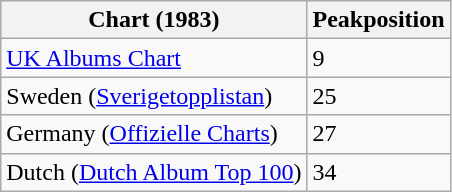<table class="wikitable">
<tr>
<th>Chart (1983)</th>
<th>Peakposition</th>
</tr>
<tr>
<td><a href='#'>UK Albums Chart</a></td>
<td>9</td>
</tr>
<tr>
<td>Sweden  (<a href='#'>Sverigetopplistan</a>)</td>
<td>25</td>
</tr>
<tr>
<td>Germany  (<a href='#'>Offizielle Charts</a>)</td>
<td>27</td>
</tr>
<tr>
<td>Dutch (<a href='#'>Dutch Album Top 100</a>)</td>
<td>34</td>
</tr>
</table>
